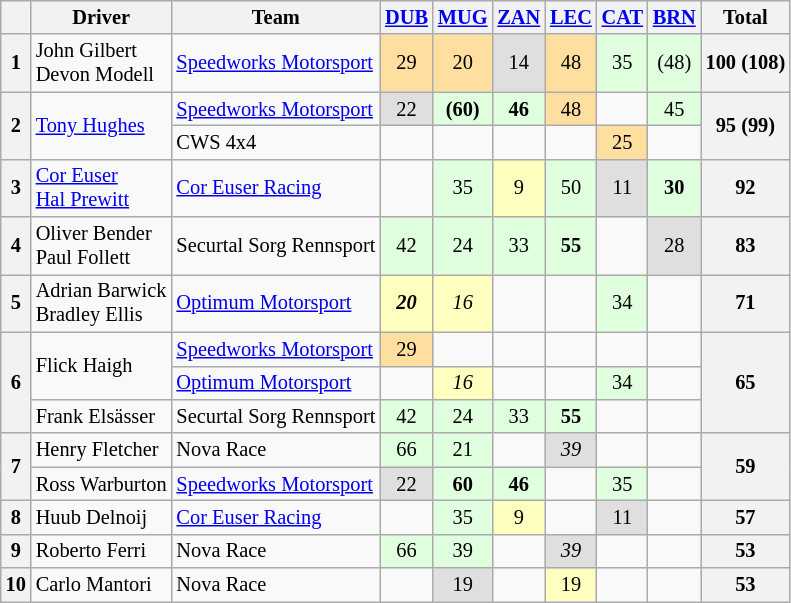<table class="wikitable" style="font-size: 85%; text-align:center;">
<tr>
<th></th>
<th>Driver</th>
<th>Team</th>
<th><a href='#'>DUB</a><br></th>
<th><a href='#'>MUG</a><br></th>
<th><a href='#'>ZAN</a><br></th>
<th><a href='#'>LEC</a><br></th>
<th><a href='#'>CAT</a><br></th>
<th><a href='#'>BRN</a><br></th>
<th>Total</th>
</tr>
<tr>
<th>1</th>
<td align=left> John Gilbert<br> Devon Modell</td>
<td align=left> <a href='#'>Speedworks Motorsport</a></td>
<td style="background:#FFDF9F;">29</td>
<td style="background:#FFDF9F;">20</td>
<td style="background:#DFDFDF;">14</td>
<td style="background:#FFDF9F;">48</td>
<td style="background:#DFFFDF;">35</td>
<td style="background:#DFFFDF;">(48)</td>
<th>100 (108)</th>
</tr>
<tr>
<th rowspan=2>2</th>
<td rowspan=2 align=left> <a href='#'>Tony Hughes</a></td>
<td align=left> <a href='#'>Speedworks Motorsport</a></td>
<td style="background:#DFDFDF;">22</td>
<td style="background:#DFFFDF;"><strong>(60)</strong></td>
<td style="background:#DFFFDF;"><strong>46</strong></td>
<td style="background:#FFDF9F;">48</td>
<td></td>
<td style="background:#DFFFDF;">45</td>
<th rowspan=2>95 (99)</th>
</tr>
<tr>
<td align=left> CWS 4x4</td>
<td></td>
<td></td>
<td></td>
<td></td>
<td style="background:#FFDF9F;">25</td>
<td></td>
</tr>
<tr>
<th>3</th>
<td align=left> <a href='#'>Cor Euser</a><br> <a href='#'>Hal Prewitt</a></td>
<td align=left> <a href='#'>Cor Euser Racing</a></td>
<td></td>
<td style="background:#DFFFDF;">35</td>
<td style="background:#FFFFBF;">9</td>
<td style="background:#DFFFDF;">50</td>
<td style="background:#DFDFDF;">11</td>
<td style="background:#DFFFDF;"><strong>30</strong></td>
<th>92</th>
</tr>
<tr>
<th>4</th>
<td align=left> Oliver Bender<br> Paul Follett</td>
<td align=left> Securtal Sorg Rennsport</td>
<td style="background:#DFFFDF;">42</td>
<td style="background:#DFFFDF;">24</td>
<td style="background:#DFFFDF;">33</td>
<td style="background:#DFFFDF;"><strong>55</strong></td>
<td></td>
<td style="background:#DFDFDF;">28</td>
<th>83</th>
</tr>
<tr>
<th>5</th>
<td align=left> Adrian Barwick<br> Bradley Ellis</td>
<td align=left> <a href='#'>Optimum Motorsport</a></td>
<td style="background:#FFFFBF;"><strong><em>20</em></strong></td>
<td style="background:#FFFFBF;"><em>16</em></td>
<td></td>
<td></td>
<td style="background:#DFFFDF;">34</td>
<td></td>
<th>71</th>
</tr>
<tr>
<th rowspan=3>6</th>
<td rowspan=2 align=left> Flick Haigh</td>
<td align=left> <a href='#'>Speedworks Motorsport</a></td>
<td style="background:#FFDF9F;">29</td>
<td></td>
<td></td>
<td></td>
<td></td>
<td></td>
<th rowspan=3>65</th>
</tr>
<tr>
<td align=left> <a href='#'>Optimum Motorsport</a></td>
<td></td>
<td style="background:#FFFFBF;"><em>16</em></td>
<td></td>
<td></td>
<td style="background:#DFFFDF;">34</td>
<td></td>
</tr>
<tr>
<td align=left> Frank Elsässer</td>
<td align=left> Securtal Sorg Rennsport</td>
<td style="background:#DFFFDF;">42</td>
<td style="background:#DFFFDF;">24</td>
<td style="background:#DFFFDF;">33</td>
<td style="background:#DFFFDF;"><strong>55</strong></td>
<td></td>
<td></td>
</tr>
<tr>
<th rowspan=2>7</th>
<td align=left> Henry Fletcher</td>
<td align=left> Nova Race</td>
<td style="background:#DFFFDF;">66</td>
<td style="background:#DFFFDF;">21</td>
<td></td>
<td style="background:#DFDFDF;"><em>39</em></td>
<td></td>
<td></td>
<th rowspan=2>59</th>
</tr>
<tr>
<td align=left> Ross Warburton</td>
<td align=left> <a href='#'>Speedworks Motorsport</a></td>
<td style="background:#DFDFDF;">22</td>
<td style="background:#DFFFDF;"><strong>60</strong></td>
<td style="background:#DFFFDF;"><strong>46</strong></td>
<td></td>
<td style="background:#DFFFDF;">35</td>
<td></td>
</tr>
<tr>
<th>8</th>
<td align=left> Huub Delnoij</td>
<td align=left> <a href='#'>Cor Euser Racing</a></td>
<td></td>
<td style="background:#DFFFDF;">35</td>
<td style="background:#FFFFBF;">9</td>
<td></td>
<td style="background:#DFDFDF;">11</td>
<td></td>
<th>57</th>
</tr>
<tr>
<th>9</th>
<td align=left> Roberto Ferri</td>
<td align=left> Nova Race</td>
<td style="background:#DFFFDF;">66</td>
<td style="background:#DFFFDF;">39</td>
<td></td>
<td style="background:#DFDFDF;"><em>39</em></td>
<td></td>
<td></td>
<th>53</th>
</tr>
<tr>
<th>10</th>
<td align=left> Carlo Mantori</td>
<td align=left> Nova Race</td>
<td></td>
<td style="background:#DFDFDF;">19</td>
<td></td>
<td style="background:#FFFFBF;">19</td>
<td></td>
<td></td>
<th>53</th>
</tr>
</table>
